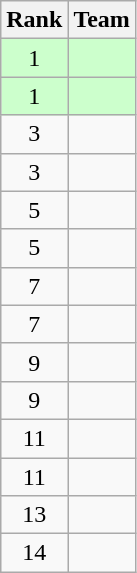<table class=wikitable style="text-align: center;">
<tr>
<th>Rank</th>
<th>Team</th>
</tr>
<tr style="background: #CCFFCC;">
<td>1</td>
<td style="text-align: left;"><strong></strong></td>
</tr>
<tr style="background: #CCFFCC;">
<td>1</td>
<td style="text-align: left;"><strong></strong></td>
</tr>
<tr>
<td>3</td>
<td style="text-align: left;"></td>
</tr>
<tr>
<td>3</td>
<td style="text-align: left;"></td>
</tr>
<tr>
<td>5</td>
<td style="text-align: left;"></td>
</tr>
<tr>
<td>5</td>
<td style="text-align: left;"></td>
</tr>
<tr>
<td>7</td>
<td style="text-align: left;"></td>
</tr>
<tr>
<td>7</td>
<td style="text-align: left;"></td>
</tr>
<tr>
<td>9</td>
<td style="text-align: left;"></td>
</tr>
<tr>
<td>9</td>
<td style="text-align: left;"></td>
</tr>
<tr>
<td>11</td>
<td style="text-align: left;"></td>
</tr>
<tr>
<td>11</td>
<td style="text-align: left;"></td>
</tr>
<tr>
<td>13</td>
<td style="text-align: left;"></td>
</tr>
<tr>
<td>14</td>
<td style="text-align: left;"></td>
</tr>
</table>
